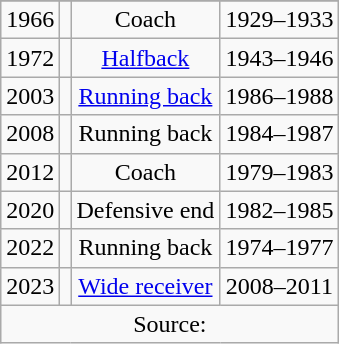<table class="wikitable sortable" style="text-align:center;">
<tr>
</tr>
<tr>
<td>1966</td>
<td></td>
<td>Coach</td>
<td>1929–1933</td>
</tr>
<tr>
<td>1972</td>
<td></td>
<td><a href='#'>Halfback</a></td>
<td>1943–1946</td>
</tr>
<tr>
<td>2003</td>
<td></td>
<td><a href='#'>Running back</a></td>
<td>1986–1988</td>
</tr>
<tr>
<td>2008</td>
<td></td>
<td>Running back</td>
<td>1984–1987</td>
</tr>
<tr>
<td>2012</td>
<td></td>
<td>Coach</td>
<td>1979–1983</td>
</tr>
<tr>
<td>2020</td>
<td></td>
<td>Defensive end</td>
<td>1982–1985</td>
</tr>
<tr>
<td>2022</td>
<td></td>
<td>Running back</td>
<td>1974–1977</td>
</tr>
<tr>
<td>2023</td>
<td></td>
<td><a href='#'>Wide receiver</a></td>
<td>2008–2011</td>
</tr>
<tr>
<td colspan="4">Source:</td>
</tr>
</table>
